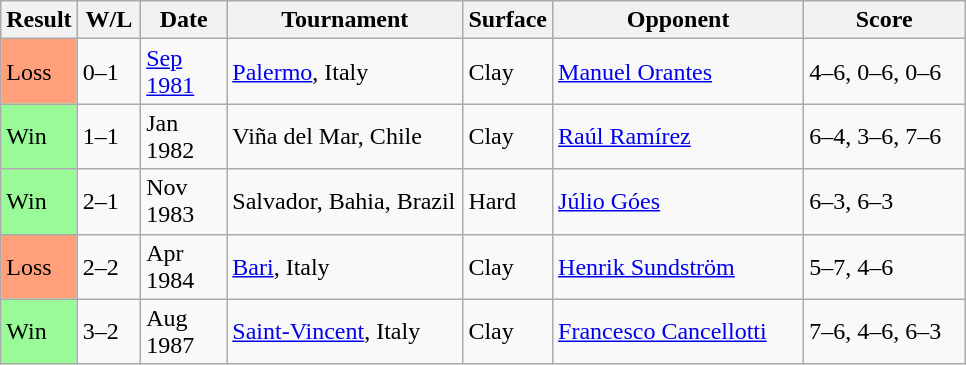<table class="sortable wikitable">
<tr>
<th style="width:40px">Result</th>
<th style="width:35px" class="unsortable">W/L</th>
<th style="width:50px">Date</th>
<th style="width:150px">Tournament</th>
<th style="width:50px">Surface</th>
<th style="width:160px">Opponent</th>
<th style="width:100px" class="unsortable">Score</th>
</tr>
<tr>
<td style="background:#ffa07a;">Loss</td>
<td>0–1</td>
<td><a href='#'>Sep 1981</a></td>
<td><a href='#'>Palermo</a>, Italy</td>
<td>Clay</td>
<td> <a href='#'>Manuel Orantes</a></td>
<td>4–6, 0–6, 0–6</td>
</tr>
<tr>
<td style="background:#98fb98;">Win</td>
<td>1–1</td>
<td>Jan 1982</td>
<td>Viña del Mar, Chile</td>
<td>Clay</td>
<td> <a href='#'>Raúl Ramírez</a></td>
<td>6–4, 3–6, 7–6</td>
</tr>
<tr>
<td style="background:#98fb98;">Win</td>
<td>2–1</td>
<td>Nov 1983</td>
<td>Salvador, Bahia, Brazil</td>
<td>Hard</td>
<td> <a href='#'>Júlio Góes</a></td>
<td>6–3, 6–3</td>
</tr>
<tr>
<td style="background:#ffa07a;">Loss</td>
<td>2–2</td>
<td>Apr 1984</td>
<td><a href='#'>Bari</a>, Italy</td>
<td>Clay</td>
<td> <a href='#'>Henrik Sundström</a></td>
<td>5–7, 4–6</td>
</tr>
<tr>
<td style="background:#98fb98;">Win</td>
<td>3–2</td>
<td>Aug 1987</td>
<td><a href='#'>Saint-Vincent</a>, Italy</td>
<td>Clay</td>
<td> <a href='#'>Francesco Cancellotti</a></td>
<td>7–6, 4–6, 6–3</td>
</tr>
</table>
